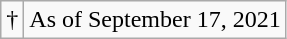<table class="wikitable">
<tr>
<td>†</td>
<td>As of September 17, 2021</td>
</tr>
</table>
